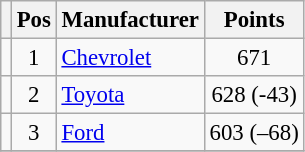<table class="wikitable" style="font-size: 95%;">
<tr>
<th></th>
<th>Pos</th>
<th>Manufacturer</th>
<th>Points</th>
</tr>
<tr>
<td align="left"></td>
<td style="text-align:center;">1</td>
<td><a href='#'>Chevrolet</a></td>
<td style="text-align:center;">671</td>
</tr>
<tr>
<td align="left"></td>
<td style="text-align:center;">2</td>
<td><a href='#'>Toyota</a></td>
<td style="text-align:center;">628 (-43)</td>
</tr>
<tr>
<td align="left"></td>
<td style="text-align:center;">3</td>
<td><a href='#'>Ford</a></td>
<td style="text-align:center;">603 (–68)</td>
</tr>
<tr class="sortbottom">
</tr>
</table>
